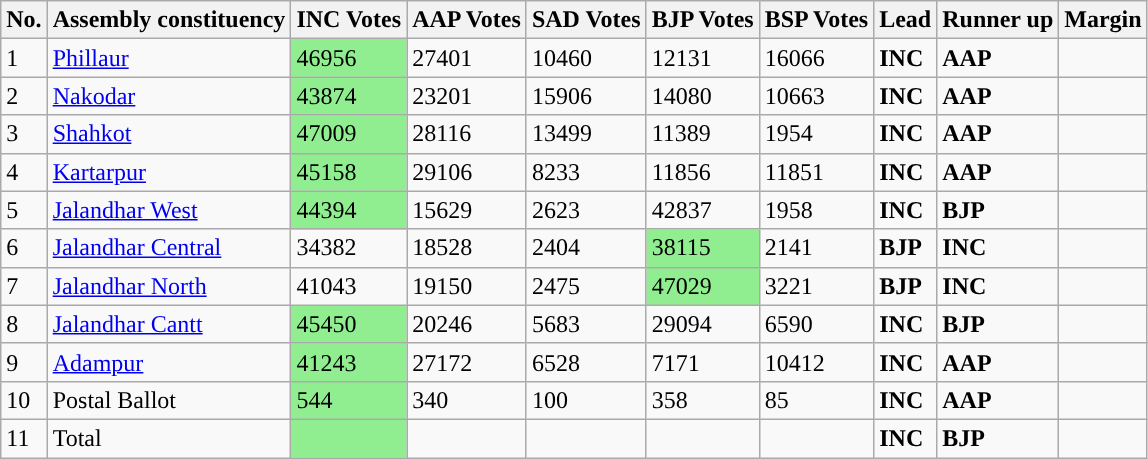<table class="wikitable sortable">
<tr>
<th>No.</th>
<th>Assembly constituency</th>
<th>INC Votes</th>
<th>AAP Votes</th>
<th>SAD Votes</th>
<th>BJP Votes</th>
<th>BSP Votes</th>
<th>Lead</th>
<th>Runner up</th>
<th>Margin</th>
</tr>
<tr>
<td>1</td>
<td><a href='#'>Phillaur</a></td>
<td bgcolor="lightgreen">46956</td>
<td>27401</td>
<td>10460</td>
<td>12131</td>
<td>16066</td>
<td style="background: "><strong>INC</strong></td>
<td style="background: "><span><strong>AAP</strong></span></td>
<td></td>
</tr>
<tr>
<td>2</td>
<td><a href='#'>Nakodar</a></td>
<td bgcolor="lightgreen">43874</td>
<td>23201</td>
<td>15906</td>
<td>14080</td>
<td>10663</td>
<td style="background: "><strong>INC</strong></td>
<td style="background: "><span><strong>AAP</strong></span></td>
<td></td>
</tr>
<tr>
<td>3</td>
<td><a href='#'>Shahkot</a></td>
<td bgcolor="lightgreen">47009</td>
<td>28116</td>
<td>13499</td>
<td>11389</td>
<td>1954</td>
<td style="background: "><strong>INC</strong></td>
<td style="background: "><span><strong>AAP</strong></span></td>
<td></td>
</tr>
<tr>
<td>4</td>
<td><a href='#'>Kartarpur</a></td>
<td bgcolor="lightgreen">45158</td>
<td>29106</td>
<td>8233</td>
<td>11856</td>
<td>11851</td>
<td style="background: "><strong>INC</strong></td>
<td style="background: "><span><strong>AAP</strong></span></td>
<td></td>
</tr>
<tr>
<td>5</td>
<td><a href='#'>Jalandhar West</a></td>
<td bgcolor="lightgreen">44394</td>
<td>15629</td>
<td>2623</td>
<td>42837</td>
<td>1958</td>
<td style="background: "><strong>INC</strong></td>
<td style="background:"><strong>BJP</strong></td>
</tr>
<tr>
<td>6</td>
<td><a href='#'>Jalandhar Central</a></td>
<td>34382</td>
<td>18528</td>
<td>2404</td>
<td bgcolor="lightgreen">38115</td>
<td>2141</td>
<td style="background:"><strong>BJP</strong></td>
<td style="background: "><strong>INC</strong></td>
<td></td>
</tr>
<tr>
<td>7</td>
<td><a href='#'>Jalandhar North</a></td>
<td>41043</td>
<td>19150</td>
<td>2475</td>
<td bgcolor="lightgreen">47029</td>
<td>3221</td>
<td style="background:"><strong>BJP</strong></td>
<td style="background: "><strong>INC</strong></td>
<td></td>
</tr>
<tr>
<td>8</td>
<td><a href='#'>Jalandhar Cantt</a></td>
<td bgcolor="lightgreen">45450</td>
<td>20246</td>
<td>5683</td>
<td>29094</td>
<td>6590</td>
<td style="background: "><strong>INC</strong></td>
<td style="background:"><strong>BJP</strong></td>
</tr>
<tr>
<td>9</td>
<td><a href='#'>Adampur</a></td>
<td bgcolor="lightgreen">41243</td>
<td>27172</td>
<td>6528</td>
<td>7171</td>
<td>10412</td>
<td style="background: "><strong>INC</strong></td>
<td style="background: "><span><strong>AAP</strong></span></td>
<td></td>
</tr>
<tr>
<td>10</td>
<td>Postal Ballot</td>
<td bgcolor="lightgreen">544</td>
<td>340</td>
<td>100</td>
<td>358</td>
<td>85</td>
<td style="background: "><strong>INC</strong></td>
<td style="background: "><span><strong>AAP</strong></span></td>
<td></td>
</tr>
<tr>
<td>11</td>
<td>Total</td>
<td bgcolor="lightgreen"></td>
<td></td>
<td></td>
<td></td>
<td></td>
<td style="background: "><strong>INC</strong></td>
<td style="background:"><strong>BJP</strong></td>
</tr>
</table>
